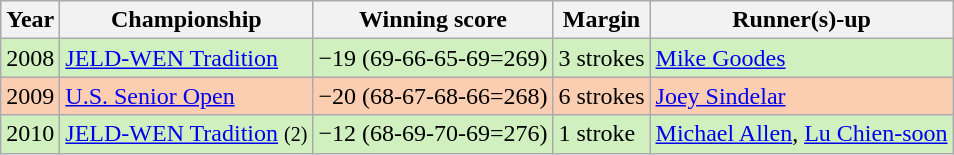<table class="wikitable">
<tr>
<th>Year</th>
<th>Championship</th>
<th>Winning score</th>
<th>Margin</th>
<th>Runner(s)-up</th>
</tr>
<tr style="background:#d0f0c0;">
<td>2008</td>
<td><a href='#'>JELD-WEN Tradition</a></td>
<td>−19 (69-66-65-69=269)</td>
<td>3 strokes</td>
<td> <a href='#'>Mike Goodes</a></td>
</tr>
<tr style="background:#FBCEB1;">
<td>2009</td>
<td><a href='#'>U.S. Senior Open</a></td>
<td>−20 (68-67-68-66=268)</td>
<td>6 strokes</td>
<td> <a href='#'>Joey Sindelar</a></td>
</tr>
<tr style="background:#d0f0c0;">
<td>2010</td>
<td><a href='#'>JELD-WEN Tradition</a> <small> (2)</small></td>
<td>−12 (68-69-70-69=276)</td>
<td>1 stroke</td>
<td> <a href='#'>Michael Allen</a>,  <a href='#'>Lu Chien-soon</a></td>
</tr>
</table>
